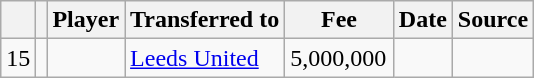<table class="wikitable plainrowheaders sortable">
<tr>
<th></th>
<th></th>
<th scope=col>Player</th>
<th>Transferred to</th>
<th !scope=col; style="width: 65px;">Fee</th>
<th scope=col>Date</th>
<th scope=col>Source</th>
</tr>
<tr>
<td align=center>15</td>
<td align=center></td>
<td></td>
<td> <a href='#'>Leeds United</a></td>
<td>5,000,000</td>
<td></td>
<td></td>
</tr>
</table>
